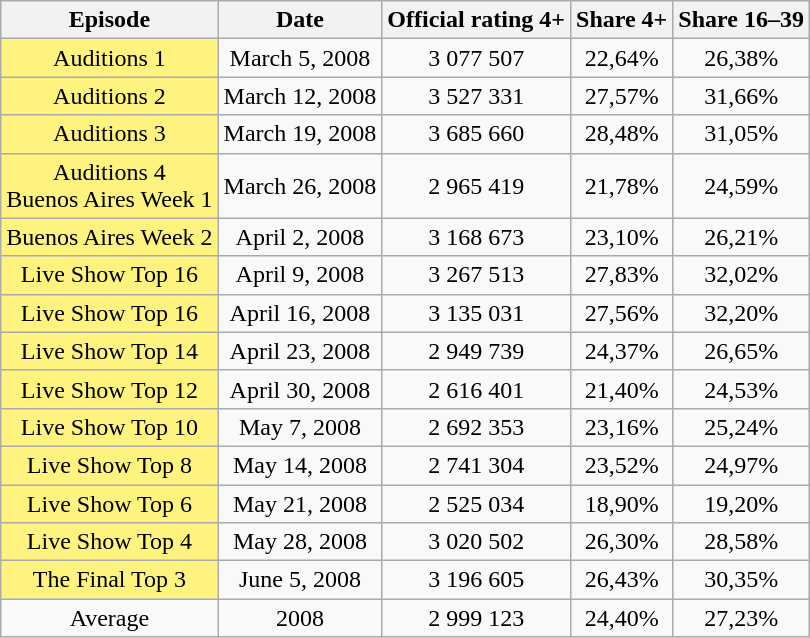<table class="wikitable" style="font-size:100%; text-align:center">
<tr>
<th>Episode</th>
<th>Date</th>
<th>Official rating 4+</th>
<th>Share 4+</th>
<th>Share 16–39</th>
</tr>
<tr>
<td style="background:#FFF380">Auditions 1</td>
<td>March 5, 2008</td>
<td>3 077 507</td>
<td>22,64%</td>
<td>26,38%</td>
</tr>
<tr>
<td style="background:#FFF380">Auditions 2</td>
<td>March 12, 2008</td>
<td>3 527 331</td>
<td>27,57%</td>
<td>31,66%</td>
</tr>
<tr>
<td style="background:#FFF380">Auditions 3</td>
<td>March 19, 2008</td>
<td>3 685 660</td>
<td>28,48%</td>
<td>31,05%</td>
</tr>
<tr>
<td style="background:#FFF380">Auditions 4<br>Buenos Aires Week 1</td>
<td>March 26, 2008</td>
<td>2 965 419</td>
<td>21,78%</td>
<td>24,59%</td>
</tr>
<tr>
<td style="background:#FFF380">Buenos Aires Week 2</td>
<td>April 2, 2008</td>
<td>3 168 673</td>
<td>23,10%</td>
<td>26,21%</td>
</tr>
<tr>
<td style="background:#FFF380">Live Show Top 16</td>
<td>April 9, 2008</td>
<td>3 267 513</td>
<td>27,83%</td>
<td>32,02%</td>
</tr>
<tr>
<td style="background:#FFF380">Live Show Top 16</td>
<td>April 16, 2008</td>
<td>3 135 031</td>
<td>27,56%</td>
<td>32,20%</td>
</tr>
<tr>
<td style="background:#FFF380">Live Show Top 14</td>
<td>April 23, 2008</td>
<td>2 949 739</td>
<td>24,37%</td>
<td>26,65%</td>
</tr>
<tr>
<td style="background:#FFF380">Live Show Top 12</td>
<td>April 30, 2008</td>
<td>2 616 401</td>
<td>21,40%</td>
<td>24,53%</td>
</tr>
<tr>
<td style="background:#FFF380">Live Show Top 10</td>
<td>May 7, 2008</td>
<td>2 692 353</td>
<td>23,16%</td>
<td>25,24%</td>
</tr>
<tr>
<td style="background:#FFF380">Live Show Top 8</td>
<td>May 14, 2008</td>
<td>2 741 304</td>
<td>23,52%</td>
<td>24,97%</td>
</tr>
<tr>
<td style="background:#FFF380">Live Show Top 6</td>
<td>May 21, 2008</td>
<td>2 525 034</td>
<td>18,90%</td>
<td>19,20%</td>
</tr>
<tr>
<td style="background:#FFF380">Live Show Top 4</td>
<td>May 28, 2008</td>
<td>3 020 502</td>
<td>26,30%</td>
<td>28,58%</td>
</tr>
<tr>
<td style="background:#FFF380">The Final Top 3</td>
<td>June 5, 2008</td>
<td>3 196 605</td>
<td>26,43%</td>
<td>30,35%</td>
</tr>
<tr>
<td>Average</td>
<td>2008</td>
<td>2 999 123</td>
<td>24,40%</td>
<td>27,23%</td>
</tr>
</table>
